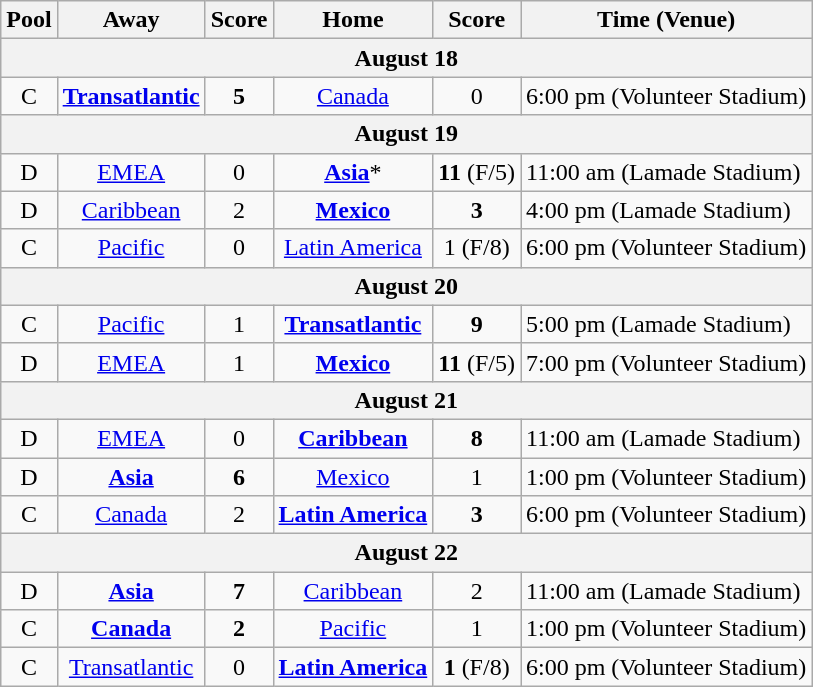<table class="wikitable">
<tr>
<th>Pool</th>
<th>Away</th>
<th>Score</th>
<th>Home</th>
<th>Score</th>
<th>Time (Venue)</th>
</tr>
<tr>
<th colspan="7">August 18</th>
</tr>
<tr>
<td align=center>C</td>
<td align=center> <strong><a href='#'>Transatlantic</a></strong></td>
<td align=center><strong>5</strong></td>
<td align=center> <a href='#'>Canada</a></td>
<td align=center>0</td>
<td>6:00 pm (Volunteer Stadium)</td>
</tr>
<tr>
<th colspan="7">August 19</th>
</tr>
<tr>
<td align=center>D</td>
<td align=center> <a href='#'>EMEA</a></td>
<td align=center>0</td>
<td align=center> <strong><a href='#'>Asia</a></strong>*</td>
<td align=center><strong>11</strong> (F/5)</td>
<td>11:00 am (Lamade Stadium)</td>
</tr>
<tr>
<td align=center>D</td>
<td align=center> <a href='#'>Caribbean</a></td>
<td align=center>2</td>
<td align=center> <strong><a href='#'>Mexico</a></strong></td>
<td align=center><strong>3</strong></td>
<td>4:00 pm (Lamade Stadium)</td>
</tr>
<tr>
<td align=center>C</td>
<td align=center> <a href='#'>Pacific</a></td>
<td align=center>0</td>
<td align=center> <a href='#'>Latin America</a></td>
<td align=center>1 (F/8)</td>
<td>6:00 pm (Volunteer Stadium)</td>
</tr>
<tr>
<th colspan="7">August 20</th>
</tr>
<tr>
<td align=center>C</td>
<td align=center> <a href='#'>Pacific</a></td>
<td align=center>1</td>
<td align=center> <strong><a href='#'>Transatlantic</a></strong></td>
<td align=center><strong>9</strong></td>
<td>5:00 pm (Lamade Stadium)</td>
</tr>
<tr>
<td align=center>D</td>
<td align=center> <a href='#'>EMEA</a></td>
<td align=center>1</td>
<td align=center> <strong><a href='#'>Mexico</a></strong></td>
<td align=center><strong>11</strong> (F/5)</td>
<td>7:00 pm (Volunteer Stadium)</td>
</tr>
<tr>
<th colspan="7">August 21</th>
</tr>
<tr>
<td align=center>D</td>
<td align=center> <a href='#'>EMEA</a></td>
<td align=center>0</td>
<td align=center> <strong><a href='#'>Caribbean</a></strong></td>
<td align=center><strong>8</strong></td>
<td>11:00 am (Lamade Stadium)</td>
</tr>
<tr>
<td align=center>D</td>
<td align=center> <strong><a href='#'>Asia</a></strong></td>
<td align=center><strong>6</strong></td>
<td align=center> <a href='#'>Mexico</a></td>
<td align=center>1</td>
<td>1:00 pm (Volunteer Stadium)</td>
</tr>
<tr>
<td align=center>C</td>
<td align=center> <a href='#'>Canada</a></td>
<td align=center>2</td>
<td align=center> <strong><a href='#'>Latin America</a></strong></td>
<td align=center><strong>3</strong></td>
<td>6:00 pm (Volunteer Stadium)</td>
</tr>
<tr>
<th colspan="7">August 22</th>
</tr>
<tr>
<td align=center>D</td>
<td align=center> <strong><a href='#'>Asia</a></strong></td>
<td align=center><strong>7</strong></td>
<td align=center> <a href='#'>Caribbean</a></td>
<td align=center>2</td>
<td>11:00 am (Lamade Stadium)</td>
</tr>
<tr>
<td align=center>C</td>
<td align=center> <strong><a href='#'>Canada</a></strong></td>
<td align=center><strong>2</strong></td>
<td align=center> <a href='#'>Pacific</a></td>
<td align=center>1</td>
<td>1:00 pm (Volunteer Stadium)</td>
</tr>
<tr>
<td align=center>C</td>
<td align=center> <a href='#'>Transatlantic</a></td>
<td align=center>0</td>
<td align=center> <strong><a href='#'>Latin America</a></strong></td>
<td align=center><strong>1</strong> (F/8)</td>
<td>6:00 pm (Volunteer Stadium)</td>
</tr>
</table>
